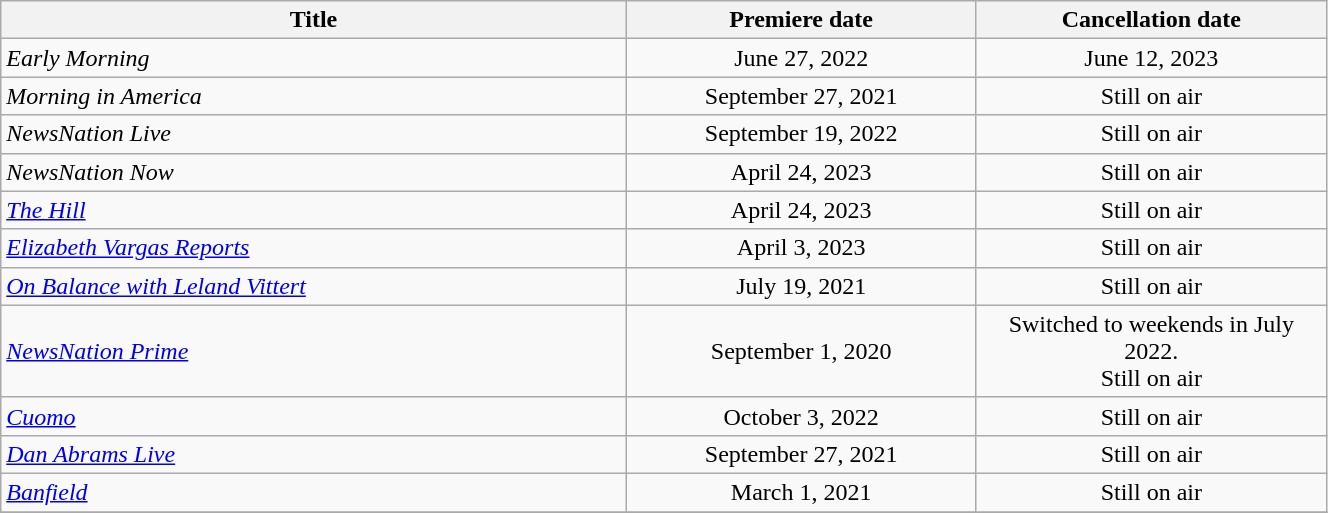<table class="wikitable plainrowheaders sortable" style="width:70%;text-align:center;">
<tr>
<th scope="col" style="width:25%;">Title</th>
<th scope="col" style="width:14%;">Premiere date</th>
<th scope="col" style="width:14%;">Cancellation date</th>
</tr>
<tr>
<td scope="row" style="text-align:left;"><em>Early Morning</em></td>
<td>June 27, 2022</td>
<td>June 12, 2023</td>
</tr>
<tr>
<td scope="row" style="text-align:left;"><em>Morning in America</em></td>
<td>September 27, 2021</td>
<td>Still on air</td>
</tr>
<tr>
<td scope="row" style="text-align:left;"><em>NewsNation Live</em></td>
<td>September 19, 2022</td>
<td>Still on air</td>
</tr>
<tr>
<td scope="row" style="text-align:left;"><em>NewsNation Now</em></td>
<td>April 24, 2023</td>
<td>Still on air</td>
</tr>
<tr>
<td scope="row" style="text-align:left;"><em><a href='#'>The Hill</a></em></td>
<td>April 24, 2023</td>
<td>Still on air</td>
</tr>
<tr>
<td scope="row" style="text-align:left;"><em><a href='#'>Elizabeth Vargas Reports</a></em></td>
<td>April 3, 2023</td>
<td>Still on air</td>
</tr>
<tr>
<td scope="row" style="text-align:left;"><em><a href='#'>On Balance with Leland Vittert</a></em></td>
<td>July 19, 2021</td>
<td>Still on air</td>
</tr>
<tr>
<td scope="row" style="text-align:left;"><em><a href='#'>NewsNation Prime</a></em></td>
<td>September 1, 2020</td>
<td>Switched to weekends in July 2022.<br>Still on air</td>
</tr>
<tr>
<td scope="row" style="text-align:left;"><em><a href='#'>Cuomo</a></em></td>
<td>October 3, 2022</td>
<td>Still on air</td>
</tr>
<tr>
<td scope="row" style="text-align:left;"><em><a href='#'>Dan Abrams Live</a></em></td>
<td>September 27, 2021</td>
<td>Still on air</td>
</tr>
<tr>
<td scope="row" style="text-align:left;"><em><a href='#'>Banfield</a></em></td>
<td>March 1, 2021</td>
<td>Still on air</td>
</tr>
<tr>
</tr>
</table>
